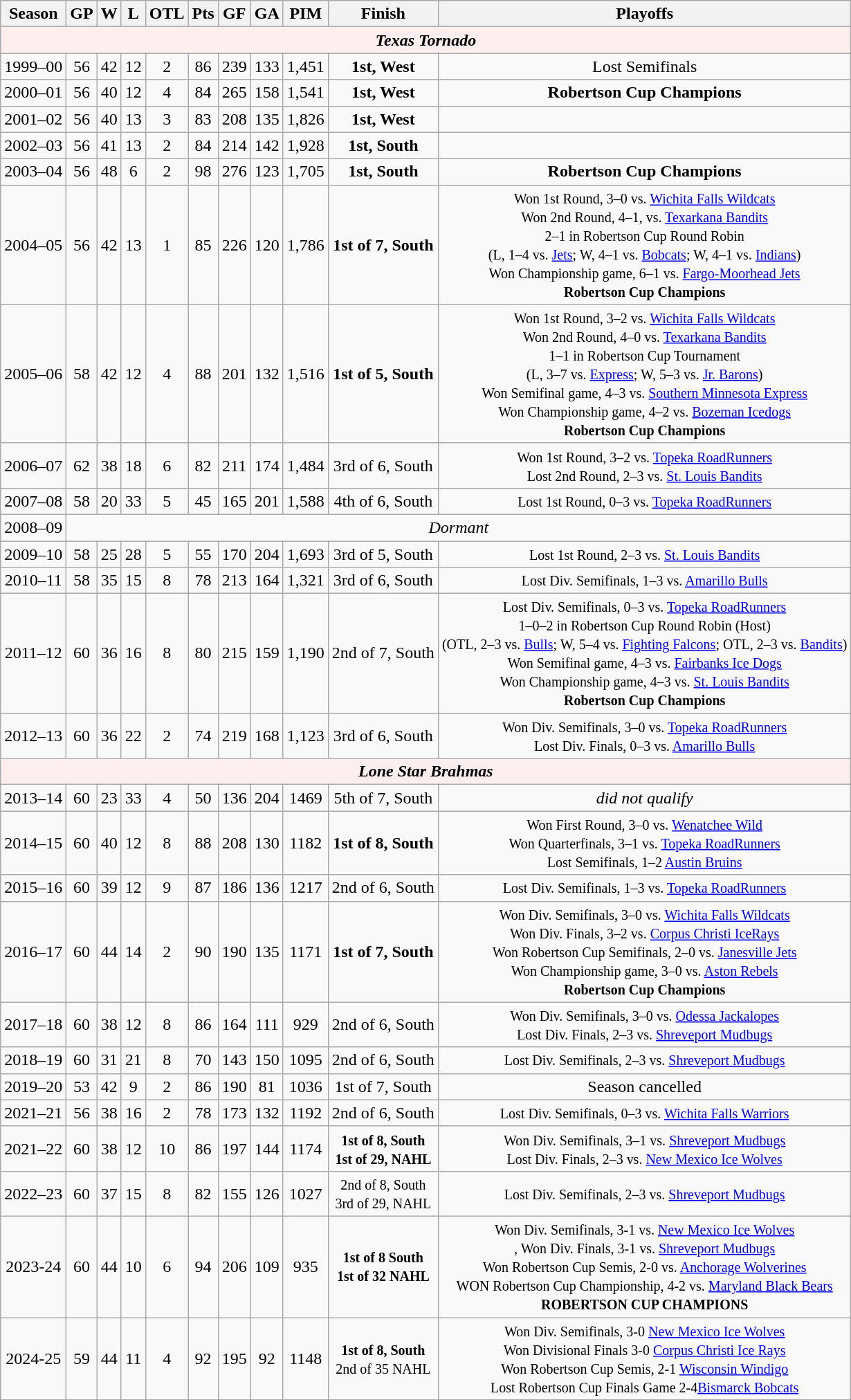<table class="wikitable" style="text-align:center">
<tr>
<th>Season</th>
<th>GP</th>
<th>W</th>
<th>L</th>
<th>OTL</th>
<th>Pts</th>
<th>GF</th>
<th>GA</th>
<th>PIM</th>
<th>Finish</th>
<th>Playoffs</th>
</tr>
<tr align="center"  bgcolor="#ffeeee">
<td colspan="11"><strong><em>Texas Tornado</em></strong></td>
</tr>
<tr>
<td>1999–00</td>
<td>56</td>
<td>42</td>
<td>12</td>
<td>2</td>
<td>86</td>
<td>239</td>
<td>133</td>
<td>1,451</td>
<td><strong>1st, West</strong></td>
<td>Lost Semifinals</td>
</tr>
<tr>
<td>2000–01</td>
<td>56</td>
<td>40</td>
<td>12</td>
<td>4</td>
<td>84</td>
<td>265</td>
<td>158</td>
<td>1,541</td>
<td><strong>1st, West</strong></td>
<td><strong>Robertson Cup Champions</strong></td>
</tr>
<tr>
<td>2001–02</td>
<td>56</td>
<td>40</td>
<td>13</td>
<td>3</td>
<td>83</td>
<td>208</td>
<td>135</td>
<td>1,826</td>
<td><strong>1st, West</strong></td>
<td></td>
</tr>
<tr>
<td>2002–03</td>
<td>56</td>
<td>41</td>
<td>13</td>
<td>2</td>
<td>84</td>
<td>214</td>
<td>142</td>
<td>1,928</td>
<td><strong>1st, South</strong></td>
<td></td>
</tr>
<tr>
<td>2003–04</td>
<td>56</td>
<td>48</td>
<td>6</td>
<td>2</td>
<td>98</td>
<td>276</td>
<td>123</td>
<td>1,705</td>
<td><strong>1st, South</strong></td>
<td><strong>Robertson Cup Champions</strong></td>
</tr>
<tr>
<td>2004–05</td>
<td>56</td>
<td>42</td>
<td>13</td>
<td>1</td>
<td>85</td>
<td>226</td>
<td>120</td>
<td>1,786</td>
<td><strong>1st of 7, South</strong></td>
<td><small>Won 1st Round, 3–0 vs. <a href='#'>Wichita Falls Wildcats</a><br>Won 2nd Round, 4–1, vs. <a href='#'>Texarkana Bandits</a><br>2–1 in Robertson Cup Round Robin<br>(L, 1–4 vs. <a href='#'>Jets</a>; W, 4–1 vs. <a href='#'>Bobcats</a>; W, 4–1 vs. <a href='#'>Indians</a>)<br>Won Championship game, 6–1 vs. <a href='#'>Fargo-Moorhead Jets</a><br><strong>Robertson Cup Champions</strong></small></td>
</tr>
<tr>
<td>2005–06</td>
<td>58</td>
<td>42</td>
<td>12</td>
<td>4</td>
<td>88</td>
<td>201</td>
<td>132</td>
<td>1,516</td>
<td><strong>1st of 5, South</strong></td>
<td><small>Won 1st Round, 3–2 vs. <a href='#'>Wichita Falls Wildcats</a><br>Won 2nd Round, 4–0 vs. <a href='#'>Texarkana Bandits</a><br>1–1 in Robertson Cup Tournament<br>(L, 3–7 vs. <a href='#'>Express</a>; W, 5–3 vs. <a href='#'>Jr. Barons</a>)<br>Won Semifinal game, 4–3 vs. <a href='#'>Southern Minnesota Express</a><br>Won Championship game, 4–2 vs. <a href='#'>Bozeman Icedogs</a><br><strong>Robertson Cup Champions</strong></small></td>
</tr>
<tr>
<td>2006–07</td>
<td>62</td>
<td>38</td>
<td>18</td>
<td>6</td>
<td>82</td>
<td>211</td>
<td>174</td>
<td>1,484</td>
<td>3rd of 6, South</td>
<td><small>Won 1st Round, 3–2 vs. <a href='#'>Topeka RoadRunners</a><br>Lost 2nd Round, 2–3 vs. <a href='#'>St. Louis Bandits</a></small></td>
</tr>
<tr>
<td>2007–08</td>
<td>58</td>
<td>20</td>
<td>33</td>
<td>5</td>
<td>45</td>
<td>165</td>
<td>201</td>
<td>1,588</td>
<td>4th of 6, South</td>
<td><small>Lost 1st Round, 0–3 vs. <a href='#'>Topeka RoadRunners</a></small></td>
</tr>
<tr>
<td>2008–09</td>
<td colspan="11"><em>Dormant</em></td>
</tr>
<tr>
<td>2009–10</td>
<td>58</td>
<td>25</td>
<td>28</td>
<td>5</td>
<td>55</td>
<td>170</td>
<td>204</td>
<td>1,693</td>
<td>3rd of 5, South</td>
<td><small>Lost 1st Round, 2–3 vs. <a href='#'>St. Louis Bandits</a></small></td>
</tr>
<tr>
<td>2010–11</td>
<td>58</td>
<td>35</td>
<td>15</td>
<td>8</td>
<td>78</td>
<td>213</td>
<td>164</td>
<td>1,321</td>
<td>3rd of 6, South</td>
<td><small>Lost Div. Semifinals, 1–3 vs. <a href='#'>Amarillo Bulls</a></small></td>
</tr>
<tr>
<td>2011–12</td>
<td>60</td>
<td>36</td>
<td>16</td>
<td>8</td>
<td>80</td>
<td>215</td>
<td>159</td>
<td>1,190</td>
<td>2nd of 7, South</td>
<td><small>Lost Div. Semifinals, 0–3 vs. <a href='#'>Topeka RoadRunners</a><br>1–0–2 in Robertson Cup Round Robin (Host)<br>(OTL, 2–3 vs. <a href='#'>Bulls</a>; W, 5–4 vs. <a href='#'>Fighting Falcons</a>; OTL, 2–3 vs. <a href='#'>Bandits</a>)<br>Won Semifinal game, 4–3 vs. <a href='#'>Fairbanks Ice Dogs</a><br>Won Championship game, 4–3 vs. <a href='#'>St. Louis Bandits</a><br><strong>Robertson Cup Champions</strong></small></td>
</tr>
<tr>
<td>2012–13</td>
<td>60</td>
<td>36</td>
<td>22</td>
<td>2</td>
<td>74</td>
<td>219</td>
<td>168</td>
<td>1,123</td>
<td>3rd of 6, South</td>
<td><small>Won Div. Semifinals, 3–0 vs. <a href='#'>Topeka RoadRunners</a><br>Lost Div. Finals, 0–3 vs. <a href='#'>Amarillo Bulls</a></small></td>
</tr>
<tr align="center"  bgcolor="#ffeeee">
<td colspan="11"><strong><em>Lone Star Brahmas</em></strong></td>
</tr>
<tr>
<td>2013–14</td>
<td>60</td>
<td>23</td>
<td>33</td>
<td>4</td>
<td>50</td>
<td>136</td>
<td>204</td>
<td>1469</td>
<td>5th of 7, South</td>
<td><em>did not qualify</em></td>
</tr>
<tr>
<td>2014–15</td>
<td>60</td>
<td>40</td>
<td>12</td>
<td>8</td>
<td>88</td>
<td>208</td>
<td>130</td>
<td>1182</td>
<td><strong>1st of 8, South</strong></td>
<td><small>Won First Round, 3–0 vs. <a href='#'>Wenatchee Wild</a><br>Won Quarterfinals, 3–1 vs. <a href='#'>Topeka RoadRunners</a><br>Lost Semifinals, 1–2 <a href='#'>Austin Bruins</a></small></td>
</tr>
<tr>
<td>2015–16</td>
<td>60</td>
<td>39</td>
<td>12</td>
<td>9</td>
<td>87</td>
<td>186</td>
<td>136</td>
<td>1217</td>
<td>2nd of 6, South</td>
<td><small>Lost Div. Semifinals, 1–3 vs. <a href='#'>Topeka RoadRunners</a></small></td>
</tr>
<tr>
<td>2016–17</td>
<td>60</td>
<td>44</td>
<td>14</td>
<td>2</td>
<td>90</td>
<td>190</td>
<td>135</td>
<td>1171</td>
<td><strong>1st of 7, South</strong></td>
<td><small>Won Div. Semifinals, 3–0 vs. <a href='#'>Wichita Falls Wildcats</a><br>Won Div. Finals, 3–2 vs. <a href='#'>Corpus Christi IceRays</a><br>Won Robertson Cup Semifinals, 2–0 vs. <a href='#'>Janesville Jets</a><br>Won Championship game, 3–0 vs. <a href='#'>Aston Rebels</a><br><strong>Robertson Cup Champions</strong></small></td>
</tr>
<tr>
<td>2017–18</td>
<td>60</td>
<td>38</td>
<td>12</td>
<td>8</td>
<td>86</td>
<td>164</td>
<td>111</td>
<td>929</td>
<td>2nd of 6, South</td>
<td><small>Won Div. Semifinals, 3–0 vs. <a href='#'>Odessa Jackalopes</a><br>Lost Div. Finals, 2–3 vs. <a href='#'>Shreveport Mudbugs</a></small></td>
</tr>
<tr>
<td>2018–19</td>
<td>60</td>
<td>31</td>
<td>21</td>
<td>8</td>
<td>70</td>
<td>143</td>
<td>150</td>
<td>1095</td>
<td>2nd of 6, South</td>
<td><small>Lost Div. Semifinals, 2–3 vs. <a href='#'>Shreveport Mudbugs</a></small></td>
</tr>
<tr>
<td>2019–20</td>
<td>53</td>
<td>42</td>
<td>9</td>
<td>2</td>
<td>86</td>
<td>190</td>
<td>81</td>
<td>1036</td>
<td>1st of 7, South</td>
<td>Season cancelled</td>
</tr>
<tr>
<td>2021–21</td>
<td>56</td>
<td>38</td>
<td>16</td>
<td>2</td>
<td>78</td>
<td>173</td>
<td>132</td>
<td>1192</td>
<td>2nd of 6, South</td>
<td><small>Lost Div. Semifinals, 0–3 vs. <a href='#'>Wichita Falls Warriors</a></small></td>
</tr>
<tr>
<td>2021–22</td>
<td>60</td>
<td>38</td>
<td>12</td>
<td>10</td>
<td>86</td>
<td>197</td>
<td>144</td>
<td>1174</td>
<td><small><strong>1st of 8, South<br>1st of 29, NAHL</strong></small></td>
<td><small>Won Div. Semifinals, 3–1 vs. <a href='#'>Shreveport Mudbugs</a><br>Lost Div. Finals, 2–3 vs. <a href='#'>New Mexico Ice Wolves</a></small></td>
</tr>
<tr>
<td>2022–23</td>
<td>60</td>
<td>37</td>
<td>15</td>
<td>8</td>
<td>82</td>
<td>155</td>
<td>126</td>
<td>1027</td>
<td><small>2nd of 8, South<br>3rd of 29, NAHL</small></td>
<td><small>Lost Div. Semifinals, 2–3 vs. <a href='#'>Shreveport Mudbugs</a></small></td>
</tr>
<tr>
<td>2023-24</td>
<td>60</td>
<td>44</td>
<td>10</td>
<td>6</td>
<td>94</td>
<td>206</td>
<td>109</td>
<td>935</td>
<td><small><strong>1st of 8 South<br> 1st of 32 NAHL</strong></small></td>
<td><small> Won Div. Semifinals, 3-1 vs. <a href='#'>New Mexico Ice Wolves</a><br>, Won Div. Finals, 3-1 vs. <a href='#'>Shreveport Mudbugs</a><br> Won Robertson Cup Semis, 2-0 vs. <a href='#'>Anchorage Wolverines</a><br> WON Robertson Cup Championship, 4-2 vs. <a href='#'>Maryland Black Bears</a><br> <strong>ROBERTSON CUP CHAMPIONS</strong></small></td>
</tr>
<tr>
<td>2024-25</td>
<td>59</td>
<td>44</td>
<td>11</td>
<td>4</td>
<td>92</td>
<td>195</td>
<td>92</td>
<td>1148</td>
<td><small><strong>1st of 8, South</strong><br> 2nd of 35 NAHL</small></td>
<td><small> Won Div. Semifinals, 3-0 <a href='#'>New Mexico Ice Wolves</a><br>Won Divisional Finals 3-0 <a href='#'>Corpus Christi Ice Rays</a><br>Won Robertson Cup Semis, 2-1  <a href='#'>Wisconsin Windigo</a><br>Lost Robertson Cup Finals Game 2-4<a href='#'>Bismarck Bobcats</a> </small></td>
</tr>
</table>
